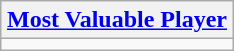<table class=wikitable style="text-align:center; margin:auto">
<tr>
<th><a href='#'>Most Valuable Player</a></th>
</tr>
<tr>
<td></td>
</tr>
</table>
